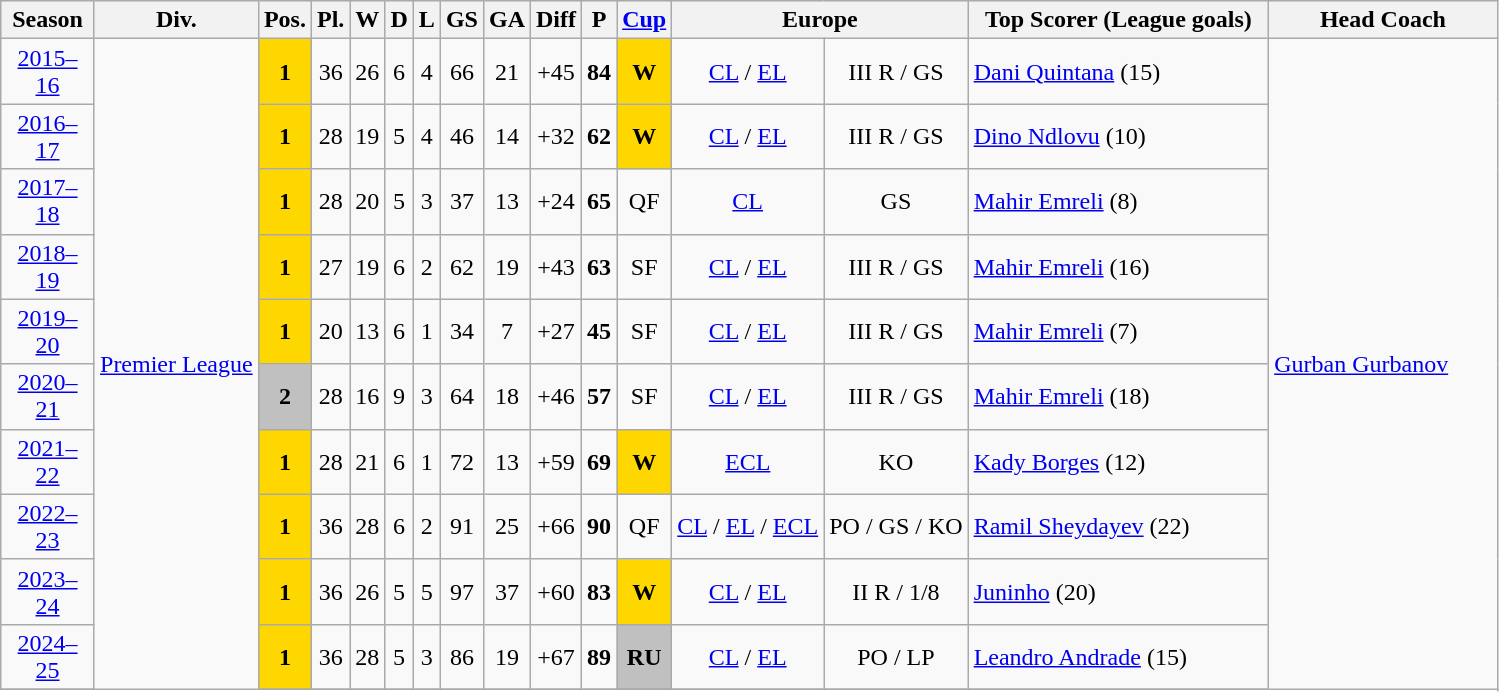<table class="wikitable" style="text-align: center;">
<tr style="background:#efefef;">
<th style="width:55px;">Season</th>
<th style="width:102px;">Div.</th>
<th>Pos.</th>
<th>Pl.</th>
<th>W</th>
<th>D</th>
<th>L</th>
<th>GS</th>
<th>GA</th>
<th>Diff</th>
<th>P</th>
<th><a href='#'>Cup</a></th>
<th style="width:187px;"colspan=2>Europe</th>
<th style="width:193px;">Top Scorer (League goals)</th>
<th style="width:145px;">Head Coach</th>
</tr>
<tr>
<td><a href='#'>2015–16</a></td>
<td rowspan=12><a href='#'>Premier League</a></td>
<td style="background:gold;"><strong>1</strong></td>
<td>36</td>
<td>26</td>
<td>6</td>
<td>4</td>
<td>66</td>
<td>21</td>
<td>+45</td>
<td><strong>84</strong></td>
<td style="background:gold;"><strong>W</strong></td>
<td><a href='#'>CL</a> / <a href='#'>EL</a></td>
<td>III R / GS</td>
<td align="left"> <a href='#'>Dani Quintana</a> (15)</td>
<td rowspan=25 align="left"> <a href='#'>Gurban Gurbanov</a></td>
</tr>
<tr>
<td><a href='#'>2016–17</a></td>
<td style="background:gold;"><strong>1</strong></td>
<td>28</td>
<td>19</td>
<td>5</td>
<td>4</td>
<td>46</td>
<td>14</td>
<td>+32</td>
<td><strong>62</strong></td>
<td style="background:gold;"><strong>W</strong></td>
<td><a href='#'>CL</a> / <a href='#'>EL</a></td>
<td>III R / GS</td>
<td align="left"> <a href='#'>Dino Ndlovu</a> (10)</td>
</tr>
<tr>
<td><a href='#'>2017–18</a></td>
<td style="background:gold;"><strong>1</strong></td>
<td>28</td>
<td>20</td>
<td>5</td>
<td>3</td>
<td>37</td>
<td>13</td>
<td>+24</td>
<td><strong>65</strong></td>
<td>QF</td>
<td><a href='#'>CL</a></td>
<td>GS</td>
<td align="left"> <a href='#'>Mahir Emreli</a> (8)</td>
</tr>
<tr>
<td><a href='#'>2018–19</a></td>
<td style="background:gold;"><strong>1</strong></td>
<td>27</td>
<td>19</td>
<td>6</td>
<td>2</td>
<td>62</td>
<td>19</td>
<td>+43</td>
<td><strong>63</strong></td>
<td>SF</td>
<td><a href='#'>CL</a> / <a href='#'>EL</a></td>
<td>III R / GS</td>
<td align="left"> <a href='#'>Mahir Emreli</a> (16)</td>
</tr>
<tr>
<td><a href='#'>2019–20</a></td>
<td style="background:gold;"><strong>1</strong></td>
<td>20</td>
<td>13</td>
<td>6</td>
<td>1</td>
<td>34</td>
<td>7</td>
<td>+27</td>
<td><strong>45</strong></td>
<td>SF</td>
<td><a href='#'>CL</a> / <a href='#'>EL</a></td>
<td>III R / GS</td>
<td align="left"> <a href='#'>Mahir Emreli</a> (7)</td>
</tr>
<tr>
<td><a href='#'>2020–21</a></td>
<td style="background:silver;"><strong>2</strong></td>
<td>28</td>
<td>16</td>
<td>9</td>
<td>3</td>
<td>64</td>
<td>18</td>
<td>+46</td>
<td><strong>57</strong></td>
<td>SF</td>
<td><a href='#'>CL</a> / <a href='#'>EL</a></td>
<td>III R / GS</td>
<td align="left"> <a href='#'>Mahir Emreli</a> (18)</td>
</tr>
<tr>
<td><a href='#'>2021–22</a></td>
<td style="background:gold;"><strong>1</strong></td>
<td>28</td>
<td>21</td>
<td>6</td>
<td>1</td>
<td>72</td>
<td>13</td>
<td>+59</td>
<td><strong>69</strong></td>
<td style="background:gold;"><strong>W</strong></td>
<td><a href='#'>ECL</a></td>
<td>KO</td>
<td align="left"> <a href='#'>Kady Borges</a> (12)</td>
</tr>
<tr>
<td><a href='#'>2022–23</a></td>
<td style="background:gold;"><strong>1</strong></td>
<td>36</td>
<td>28</td>
<td>6</td>
<td>2</td>
<td>91</td>
<td>25</td>
<td>+66</td>
<td><strong>90</strong></td>
<td>QF</td>
<td><a href='#'>CL</a> / <a href='#'>EL</a> / <a href='#'>ECL</a></td>
<td>PO / GS / KO</td>
<td align="left"> <a href='#'>Ramil Sheydayev</a> (22)</td>
</tr>
<tr>
<td><a href='#'>2023–24</a></td>
<td style="background:gold;"><strong>1</strong></td>
<td>36</td>
<td>26</td>
<td>5</td>
<td>5</td>
<td>97</td>
<td>37</td>
<td>+60</td>
<td><strong>83</strong></td>
<td style="background:gold;"><strong>W</strong></td>
<td><a href='#'>CL</a> / <a href='#'>EL</a></td>
<td>II R / 1/8</td>
<td align="left"> <a href='#'>Juninho</a> (20)</td>
</tr>
<tr>
<td><a href='#'>2024–25</a></td>
<td style="background:gold;"><strong>1</strong></td>
<td>36</td>
<td>28</td>
<td>5</td>
<td>3</td>
<td>86</td>
<td>19</td>
<td>+67</td>
<td><strong>89</strong></td>
<td style="background:silver;"><strong>RU</strong></td>
<td><a href='#'>CL</a> / <a href='#'>EL</a></td>
<td>PO / LP</td>
<td align="left"> <a href='#'>Leandro Andrade</a> (15)</td>
</tr>
<tr>
</tr>
</table>
